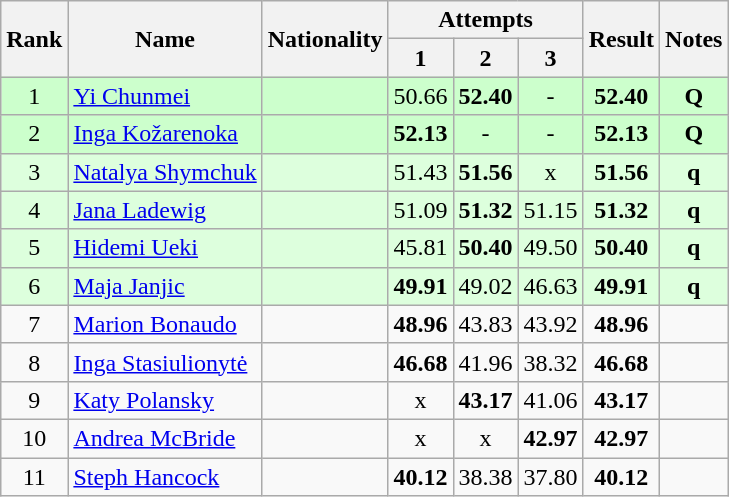<table class="wikitable sortable" style="text-align:center">
<tr>
<th rowspan=2>Rank</th>
<th rowspan=2>Name</th>
<th rowspan=2>Nationality</th>
<th colspan=3>Attempts</th>
<th rowspan=2>Result</th>
<th rowspan=2>Notes</th>
</tr>
<tr>
<th>1</th>
<th>2</th>
<th>3</th>
</tr>
<tr bgcolor=ccffcc>
<td>1</td>
<td align=left><a href='#'>Yi Chunmei</a></td>
<td align=left></td>
<td>50.66</td>
<td><strong>52.40</strong></td>
<td>-</td>
<td><strong>52.40</strong></td>
<td><strong>Q</strong></td>
</tr>
<tr bgcolor=ccffcc>
<td>2</td>
<td align=left><a href='#'>Inga Kožarenoka</a></td>
<td align=left></td>
<td><strong>52.13</strong></td>
<td>-</td>
<td>-</td>
<td><strong>52.13</strong></td>
<td><strong>Q</strong></td>
</tr>
<tr bgcolor=ddffdd>
<td>3</td>
<td align=left><a href='#'>Natalya Shymchuk</a></td>
<td align=left></td>
<td>51.43</td>
<td><strong>51.56</strong></td>
<td>x</td>
<td><strong>51.56</strong></td>
<td><strong>q</strong></td>
</tr>
<tr bgcolor=ddffdd>
<td>4</td>
<td align=left><a href='#'>Jana Ladewig</a></td>
<td align=left></td>
<td>51.09</td>
<td><strong>51.32</strong></td>
<td>51.15</td>
<td><strong>51.32</strong></td>
<td><strong>q</strong></td>
</tr>
<tr bgcolor=ddffdd>
<td>5</td>
<td align=left><a href='#'>Hidemi Ueki</a></td>
<td align=left></td>
<td>45.81</td>
<td><strong>50.40</strong></td>
<td>49.50</td>
<td><strong>50.40</strong></td>
<td><strong>q</strong></td>
</tr>
<tr bgcolor=ddffdd>
<td>6</td>
<td align=left><a href='#'>Maja Janjic</a></td>
<td align=left></td>
<td><strong>49.91</strong></td>
<td>49.02</td>
<td>46.63</td>
<td><strong>49.91</strong></td>
<td><strong>q</strong></td>
</tr>
<tr>
<td>7</td>
<td align=left><a href='#'>Marion Bonaudo</a></td>
<td align=left></td>
<td><strong>48.96</strong></td>
<td>43.83</td>
<td>43.92</td>
<td><strong>48.96</strong></td>
<td></td>
</tr>
<tr>
<td>8</td>
<td align=left><a href='#'>Inga Stasiulionytė</a></td>
<td align=left></td>
<td><strong>46.68</strong></td>
<td>41.96</td>
<td>38.32</td>
<td><strong>46.68</strong></td>
<td></td>
</tr>
<tr>
<td>9</td>
<td align=left><a href='#'>Katy Polansky</a></td>
<td align=left></td>
<td>x</td>
<td><strong>43.17</strong></td>
<td>41.06</td>
<td><strong>43.17</strong></td>
<td></td>
</tr>
<tr>
<td>10</td>
<td align=left><a href='#'>Andrea McBride</a></td>
<td align=left></td>
<td>x</td>
<td>x</td>
<td><strong>42.97</strong></td>
<td><strong>42.97</strong></td>
<td></td>
</tr>
<tr>
<td>11</td>
<td align=left><a href='#'>Steph Hancock</a></td>
<td align=left></td>
<td><strong>40.12</strong></td>
<td>38.38</td>
<td>37.80</td>
<td><strong>40.12</strong></td>
<td></td>
</tr>
</table>
